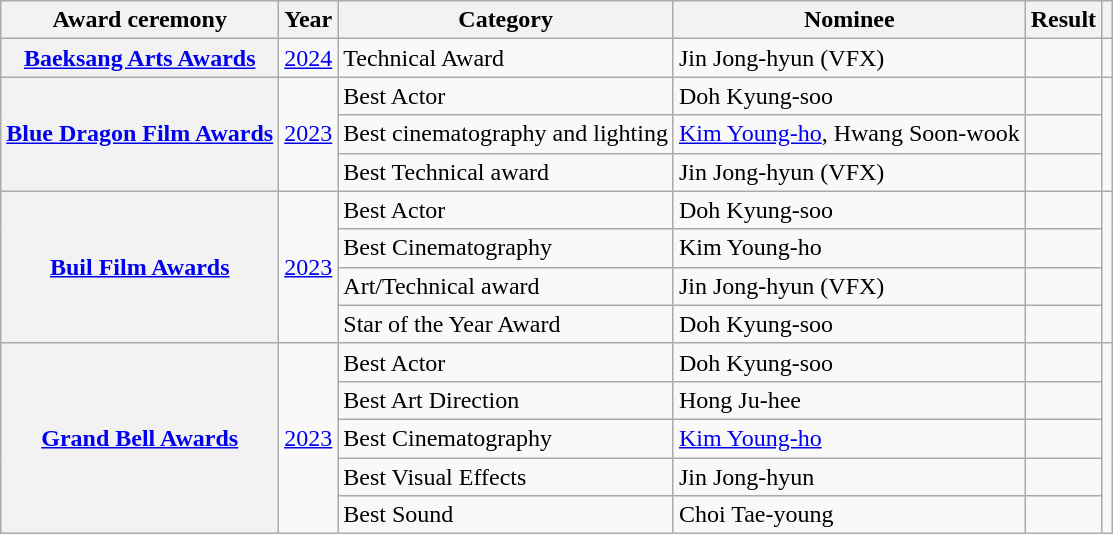<table class="wikitable plainrowheaders sortable">
<tr>
<th scope="col">Award ceremony</th>
<th scope="col">Year</th>
<th scope="col">Category</th>
<th scope="col">Nominee</th>
<th scope="col">Result</th>
<th scope="col" class="unsortable"></th>
</tr>
<tr>
<th scope="row"><a href='#'>Baeksang Arts Awards</a></th>
<td style="text-align:center"><a href='#'>2024</a></td>
<td>Technical Award</td>
<td>Jin Jong-hyun (VFX)</td>
<td></td>
<td style="text-align:center"></td>
</tr>
<tr>
<th scope="row" rowspan="3"><a href='#'>Blue Dragon Film Awards</a></th>
<td rowspan="3" style="text-align:center"><a href='#'>2023</a></td>
<td>Best Actor</td>
<td>Doh Kyung-soo</td>
<td></td>
<td rowspan="3" style="text-align:center"></td>
</tr>
<tr>
<td>Best cinematography and lighting</td>
<td><a href='#'>Kim Young-ho</a>, Hwang Soon-wook</td>
<td></td>
</tr>
<tr>
<td>Best Technical award</td>
<td>Jin Jong-hyun (VFX)</td>
<td></td>
</tr>
<tr>
<th scope="row" rowspan="4"><a href='#'>Buil Film Awards</a></th>
<td rowspan="4" style="text-align:center"><a href='#'>2023</a></td>
<td>Best Actor</td>
<td>Doh Kyung-soo</td>
<td></td>
<td rowspan="4" style="text-align:center"></td>
</tr>
<tr>
<td>Best Cinematography</td>
<td>Kim Young-ho</td>
<td></td>
</tr>
<tr>
<td>Art/Technical award</td>
<td>Jin Jong-hyun (VFX)</td>
<td></td>
</tr>
<tr>
<td>Star of the Year Award</td>
<td>Doh Kyung-soo</td>
<td></td>
</tr>
<tr>
<th scope="row" rowspan="5"><a href='#'>Grand Bell Awards</a></th>
<td rowspan="5" style="text-align:center"><a href='#'>2023</a></td>
<td>Best Actor</td>
<td>Doh Kyung-soo</td>
<td></td>
<td rowspan="5" style="text-align:center"></td>
</tr>
<tr>
<td>Best Art Direction</td>
<td>Hong Ju-hee</td>
<td></td>
</tr>
<tr>
<td>Best Cinematography</td>
<td><a href='#'>Kim Young-ho</a></td>
<td></td>
</tr>
<tr>
<td>Best Visual Effects</td>
<td>Jin Jong-hyun</td>
<td></td>
</tr>
<tr>
<td>Best Sound</td>
<td>Choi Tae-young</td>
<td></td>
</tr>
</table>
